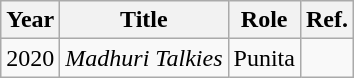<table class="wikitable">
<tr>
<th>Year</th>
<th>Title</th>
<th>Role</th>
<th>Ref.</th>
</tr>
<tr>
<td>2020</td>
<td><em>Madhuri Talkies</em></td>
<td>Punita</td>
<td></td>
</tr>
</table>
